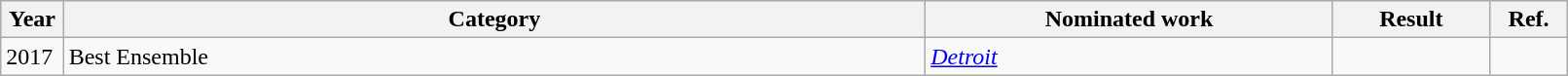<table class="wikitable" style="width:85%;">
<tr>
<th style="width:4%;">Year</th>
<th style="width:55%;">Category</th>
<th style="width:26%;">Nominated work</th>
<th style="width:10%;">Result</th>
<th width=5%>Ref.</th>
</tr>
<tr>
<td>2017</td>
<td>Best Ensemble</td>
<td><em><a href='#'>Detroit</a></em></td>
<td></td>
<td align="center"></td>
</tr>
</table>
